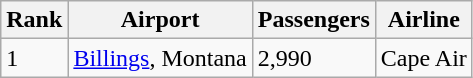<table class="wikitable">
<tr>
<th>Rank</th>
<th>Airport</th>
<th>Passengers</th>
<th>Airline</th>
</tr>
<tr>
<td>1</td>
<td><a href='#'>Billings</a>, Montana</td>
<td>2,990</td>
<td>Cape Air</td>
</tr>
</table>
